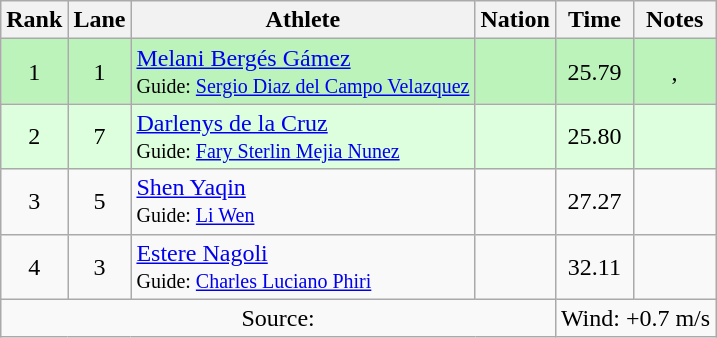<table class="wikitable sortable" style="text-align:center">
<tr>
<th scope="col">Rank</th>
<th scope="col">Lane</th>
<th scope="col">Athlete</th>
<th scope="col">Nation</th>
<th scope="col">Time</th>
<th scope="col">Notes</th>
</tr>
<tr bgcolor=bbf3bb>
<td>1</td>
<td>1</td>
<td align=left><a href='#'>Melani Bergés Gámez</a><br><small>Guide: <a href='#'>Sergio Diaz del Campo Velazquez</a></small></td>
<td align=left></td>
<td>25.79</td>
<td>, </td>
</tr>
<tr bgcolor=ddffdd>
<td>2</td>
<td>7</td>
<td align=left><a href='#'>Darlenys de la Cruz</a><br><small>Guide: <a href='#'>Fary Sterlin Mejia Nunez</a></small></td>
<td align=left></td>
<td>25.80</td>
<td></td>
</tr>
<tr>
<td>3</td>
<td>5</td>
<td align=left><a href='#'>Shen Yaqin</a><br><small>Guide: <a href='#'>Li Wen</a></small></td>
<td align=left></td>
<td>27.27</td>
<td></td>
</tr>
<tr>
<td>4</td>
<td>3</td>
<td align=left><a href='#'>Estere Nagoli</a><br><small>Guide: <a href='#'>Charles Luciano Phiri</a></small></td>
<td align=left></td>
<td>32.11</td>
<td></td>
</tr>
<tr class="sortbottom">
<td colspan="4">Source:</td>
<td colspan="2">Wind: +0.7 m/s</td>
</tr>
</table>
